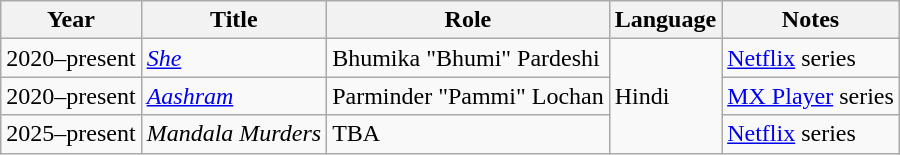<table class="wikitable">
<tr>
<th>Year</th>
<th>Title</th>
<th>Role</th>
<th>Language</th>
<th>Notes</th>
</tr>
<tr>
<td>2020–present</td>
<td><em><a href='#'>She</a></em></td>
<td>Bhumika "Bhumi" Pardeshi</td>
<td rowspan="3">Hindi</td>
<td><a href='#'>Netflix</a> series</td>
</tr>
<tr>
<td>2020–present</td>
<td><em><a href='#'>Aashram</a></em></td>
<td>Parminder "Pammi" Lochan</td>
<td><a href='#'>MX Player</a> series</td>
</tr>
<tr>
<td>2025–present</td>
<td><em>Mandala Murders</em></td>
<td>TBA</td>
<td><a href='#'>Netflix</a> series</td>
</tr>
</table>
